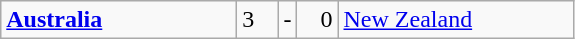<table class="wikitable">
<tr>
<td width=150> <strong><a href='#'>Australia</a></strong></td>
<td style="width:20px; text-align:left;">3</td>
<td>-</td>
<td style="width:20px; text-align:right;">0</td>
<td width=150> <a href='#'>New Zealand</a></td>
</tr>
</table>
